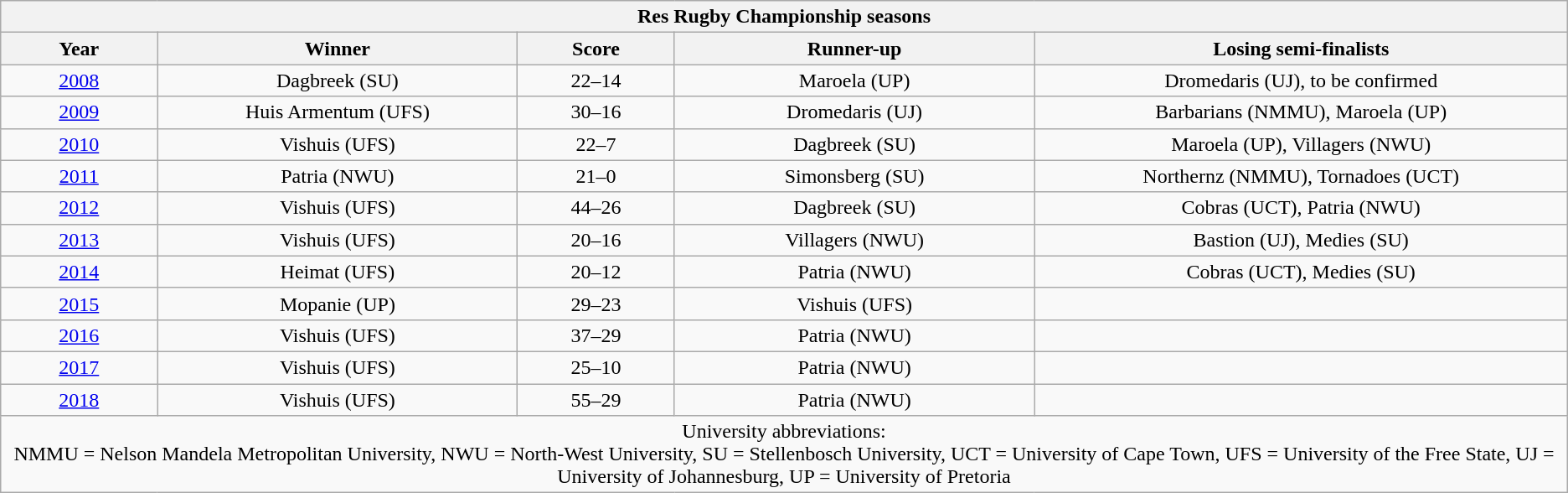<table class="wikitable" style="text-align:center">
<tr>
<th colspan="100%" align=center><strong>Res Rugby Championship seasons</strong></th>
</tr>
<tr>
<th width="10%">Year</th>
<th width="23%">Winner</th>
<th width="10%">Score</th>
<th width="23%">Runner-up</th>
<th width="34%">Losing semi-finalists</th>
</tr>
<tr>
<td><a href='#'>2008</a></td>
<td>Dagbreek (SU)</td>
<td>22–14</td>
<td>Maroela (UP)</td>
<td>Dromedaris (UJ), to be confirmed </td>
</tr>
<tr>
<td><a href='#'>2009</a></td>
<td>Huis Armentum (UFS)</td>
<td>30–16</td>
<td>Dromedaris (UJ)</td>
<td>Barbarians (NMMU), Maroela (UP)</td>
</tr>
<tr>
<td><a href='#'>2010</a></td>
<td>Vishuis (UFS)</td>
<td>22–7</td>
<td>Dagbreek (SU)</td>
<td>Maroela (UP), Villagers (NWU)</td>
</tr>
<tr>
<td><a href='#'>2011</a></td>
<td>Patria (NWU)</td>
<td>21–0</td>
<td>Simonsberg (SU)</td>
<td>Northernz (NMMU), Tornadoes (UCT)</td>
</tr>
<tr>
<td><a href='#'>2012</a></td>
<td>Vishuis (UFS)</td>
<td>44–26</td>
<td>Dagbreek (SU)</td>
<td>Cobras (UCT), Patria (NWU)</td>
</tr>
<tr>
<td><a href='#'>2013</a></td>
<td>Vishuis (UFS)</td>
<td>20–16</td>
<td>Villagers (NWU)</td>
<td>Bastion (UJ), Medies (SU)</td>
</tr>
<tr>
<td><a href='#'>2014</a></td>
<td>Heimat (UFS)</td>
<td>20–12</td>
<td>Patria (NWU)</td>
<td>Cobras (UCT), Medies (SU)</td>
</tr>
<tr>
<td><a href='#'>2015</a></td>
<td>Mopanie (UP)</td>
<td>29–23</td>
<td>Vishuis (UFS)</td>
<td></td>
</tr>
<tr>
<td><a href='#'>2016</a></td>
<td>Vishuis (UFS)</td>
<td>37–29</td>
<td>Patria (NWU)</td>
<td></td>
</tr>
<tr>
<td><a href='#'>2017</a></td>
<td>Vishuis (UFS)</td>
<td>25–10</td>
<td>Patria (NWU)</td>
<td></td>
</tr>
<tr>
<td><a href='#'>2018</a></td>
<td>Vishuis (UFS)</td>
<td>55–29</td>
<td>Patria (NWU)</td>
<td></td>
</tr>
<tr>
<td colspan="100%" style="text-align:center;">University abbreviations: <br> NMMU = Nelson Mandela Metropolitan University, NWU = North-West University, SU = Stellenbosch University, UCT = University of Cape Town, UFS = University of the Free State, UJ = University of Johannesburg, UP = University of Pretoria</td>
</tr>
</table>
